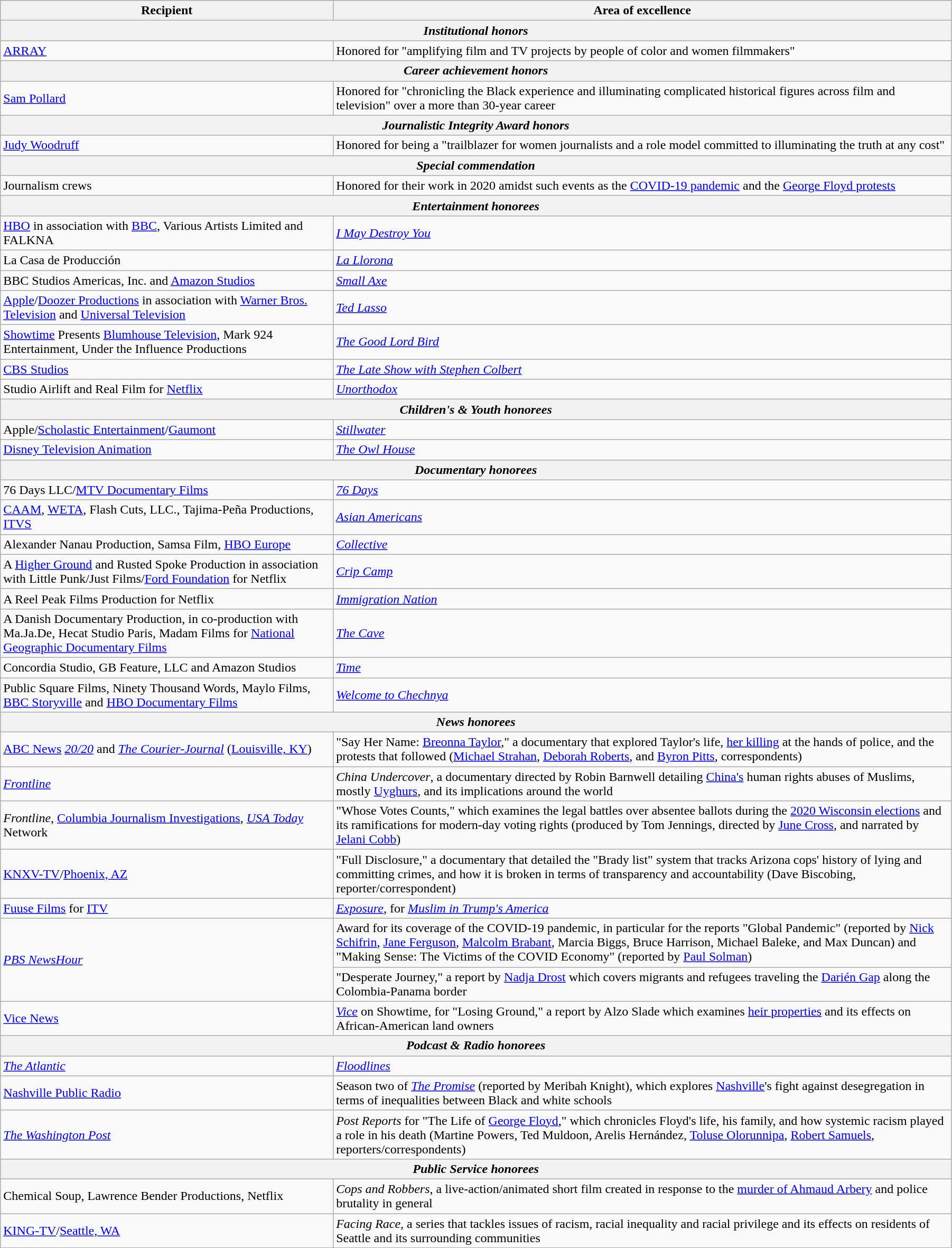<table class="wikitable" style="width:95%">
<tr style="background:#ccc;">
<th style="width:35%;">Recipient</th>
<th style="width:65%;">Area of excellence</th>
</tr>
<tr>
<th colspan="2"><em>Institutional honors</em></th>
</tr>
<tr>
<td><a href='#'>ARRAY</a></td>
<td>Honored for "amplifying film and TV projects by people of color and women filmmakers"</td>
</tr>
<tr>
<th colspan="2"><em>Career achievement honors</em></th>
</tr>
<tr>
<td><a href='#'>Sam Pollard</a></td>
<td>Honored for "chronicling the Black experience and illuminating complicated historical figures across film and television" over a more than 30-year career</td>
</tr>
<tr>
<th colspan="2"><em>Journalistic Integrity Award honors</em></th>
</tr>
<tr>
<td><a href='#'>Judy Woodruff</a></td>
<td>Honored for being a "trailblazer for women journalists and a role model committed to illuminating the truth at any cost"</td>
</tr>
<tr>
<th colspan="2"><em>Special commendation</em></th>
</tr>
<tr>
<td>Journalism crews</td>
<td>Honored for their work in 2020 amidst such events as the <a href='#'>COVID-19 pandemic</a> and the <a href='#'>George Floyd protests</a></td>
</tr>
<tr>
<th colspan="2"><em>Entertainment honorees</em></th>
</tr>
<tr>
<td><a href='#'>HBO</a> in association with <a href='#'>BBC</a>, Various Artists Limited and FALKNA</td>
<td><em><a href='#'>I May Destroy You</a></em></td>
</tr>
<tr>
<td>La Casa de Producción</td>
<td><em><a href='#'>La Llorona</a></em></td>
</tr>
<tr>
<td>BBC Studios Americas, Inc. and <a href='#'>Amazon Studios</a></td>
<td><em><a href='#'>Small Axe</a></em></td>
</tr>
<tr>
<td><a href='#'>Apple</a>/<a href='#'>Doozer Productions</a> in association with <a href='#'>Warner Bros. Television</a> and <a href='#'>Universal Television</a></td>
<td><em><a href='#'>Ted Lasso</a></em></td>
</tr>
<tr>
<td><a href='#'>Showtime</a> Presents <a href='#'>Blumhouse Television</a>, Mark 924 Entertainment, Under the Influence Productions</td>
<td><em><a href='#'>The Good Lord Bird</a></em></td>
</tr>
<tr>
<td><a href='#'>CBS Studios</a></td>
<td><em><a href='#'>The Late Show with Stephen Colbert</a></em></td>
</tr>
<tr>
<td>Studio Airlift and Real Film for <a href='#'>Netflix</a></td>
<td><em><a href='#'>Unorthodox</a></em></td>
</tr>
<tr>
<th colspan="2"><em>Children's & Youth honorees</em></th>
</tr>
<tr>
<td>Apple/<a href='#'>Scholastic Entertainment</a>/<a href='#'>Gaumont</a></td>
<td><em><a href='#'>Stillwater</a></em></td>
</tr>
<tr>
<td><a href='#'>Disney Television Animation</a></td>
<td><em><a href='#'>The Owl House</a></em></td>
</tr>
<tr>
<th colspan="2"><em>Documentary honorees</em></th>
</tr>
<tr>
<td>76 Days LLC/<a href='#'>MTV Documentary Films</a></td>
<td><em><a href='#'>76 Days</a></em></td>
</tr>
<tr>
<td><a href='#'>CAAM</a>, <a href='#'>WETA</a>, Flash Cuts, LLC., Tajima-Peña Productions, <a href='#'>ITVS</a></td>
<td><em><a href='#'>Asian Americans</a></em></td>
</tr>
<tr>
<td>Alexander Nanau Production, Samsa Film, <a href='#'>HBO Europe</a></td>
<td><em><a href='#'>Collective</a></em></td>
</tr>
<tr>
<td>A <a href='#'>Higher Ground</a> and Rusted Spoke Production in association with Little Punk/Just Films/<a href='#'>Ford Foundation</a> for Netflix</td>
<td><em><a href='#'>Crip Camp</a></em></td>
</tr>
<tr>
<td>A Reel Peak Films Production for Netflix</td>
<td><em><a href='#'>Immigration Nation</a></em></td>
</tr>
<tr>
<td>A Danish Documentary Production, in co-production with Ma.Ja.De, Hecat Studio Paris, Madam Films for <a href='#'>National Geographic Documentary Films</a></td>
<td><em><a href='#'>The Cave</a></em></td>
</tr>
<tr>
<td>Concordia Studio, GB Feature, LLC and Amazon Studios</td>
<td><em><a href='#'>Time</a></em></td>
</tr>
<tr>
<td>Public Square Films, Ninety Thousand Words, Maylo Films, <a href='#'>BBC Storyville</a> and <a href='#'>HBO Documentary Films</a></td>
<td><em><a href='#'>Welcome to Chechnya</a></em></td>
</tr>
<tr>
<th colspan="2"><em>News honorees</em></th>
</tr>
<tr>
<td><a href='#'>ABC News</a> <em><a href='#'>20/20</a></em> and <em><a href='#'>The Courier-Journal</a></em> (<a href='#'>Louisville, KY</a>)</td>
<td>"Say Her Name: <a href='#'>Breonna Taylor</a>," a documentary that explored Taylor's life, <a href='#'>her killing</a> at the hands of police, and the protests that followed (<a href='#'>Michael Strahan</a>, <a href='#'>Deborah Roberts</a>, and <a href='#'>Byron Pitts</a>, correspondents)</td>
</tr>
<tr>
<td><em><a href='#'>Frontline</a></em></td>
<td><em>China Undercover</em>, a documentary directed by Robin Barnwell detailing <a href='#'>China's</a> human rights abuses of Muslims, mostly <a href='#'>Uyghurs</a>, and its implications around the world</td>
</tr>
<tr>
<td><em>Frontline</em>, <a href='#'>Columbia Journalism Investigations</a>, <em><a href='#'>USA Today</a></em> Network</td>
<td>"Whose Votes Counts," which examines the legal battles over absentee ballots during the <a href='#'>2020 Wisconsin elections</a> and its ramifications for modern-day voting rights (produced by Tom Jennings, directed by <a href='#'>June Cross</a>, and narrated by <a href='#'>Jelani Cobb</a>)</td>
</tr>
<tr>
<td><a href='#'>KNXV-TV</a>/<a href='#'>Phoenix, AZ</a></td>
<td>"Full Disclosure," a documentary that detailed the "Brady list" system that tracks Arizona cops' history of lying and committing crimes, and how it is broken in terms of transparency and accountability (Dave Biscobing, reporter/correspondent)</td>
</tr>
<tr>
<td><a href='#'>Fuuse Films</a> for <a href='#'>ITV</a></td>
<td><em><a href='#'>Exposure</a></em>, for <em><a href='#'>Muslim in Trump's America</a></em></td>
</tr>
<tr>
<td rowspan="2"><em><a href='#'>PBS NewsHour</a></em></td>
<td>Award for its coverage of the COVID-19 pandemic, in particular for the reports "Global Pandemic" (reported by <a href='#'>Nick Schifrin</a>, <a href='#'>Jane Ferguson</a>, <a href='#'>Malcolm Brabant</a>, Marcia Biggs, Bruce Harrison, Michael Baleke, and Max Duncan) and "Making Sense: The Victims of the COVID Economy" (reported by <a href='#'>Paul Solman</a>)</td>
</tr>
<tr>
<td>"Desperate Journey," a report by <a href='#'>Nadja Drost</a> which covers migrants and refugees traveling the <a href='#'>Darién Gap</a> along the Colombia-Panama border</td>
</tr>
<tr>
<td><a href='#'>Vice News</a></td>
<td><em><a href='#'>Vice</a></em> on Showtime, for "Losing Ground," a report by Alzo Slade which examines <a href='#'>heir properties</a> and its effects on African-American land owners</td>
</tr>
<tr>
<th colspan="2"><em>Podcast & Radio honorees</em></th>
</tr>
<tr>
<td><em><a href='#'>The Atlantic</a></em></td>
<td><em><a href='#'>Floodlines</a></em></td>
</tr>
<tr>
<td><a href='#'>Nashville Public Radio</a></td>
<td>Season two of <em><a href='#'>The Promise</a></em> (reported by Meribah Knight), which explores <a href='#'>Nashville</a>'s fight against desegregation in terms of inequalities between Black and white schools</td>
</tr>
<tr>
<td><em><a href='#'>The Washington Post</a></em></td>
<td><em>Post Reports</em> for "The Life of <a href='#'>George Floyd</a>," which chronicles Floyd's life, his family, and how systemic racism played a role in his death (Martine Powers, Ted Muldoon, Arelis Hernández, <a href='#'>Toluse Olorunnipa</a>, <a href='#'>Robert Samuels</a>, reporters/correspondents)</td>
</tr>
<tr>
<th colspan="2"><em>Public Service honorees</em></th>
</tr>
<tr>
<td>Chemical Soup, Lawrence Bender Productions, Netflix</td>
<td><em>Cops and Robbers</em>, a live-action/animated short film created in response to the <a href='#'>murder of Ahmaud Arbery</a> and police brutality in general</td>
</tr>
<tr>
<td><a href='#'>KING-TV</a>/<a href='#'>Seattle, WA</a></td>
<td><em>Facing Race</em>, a series that tackles issues of racism, racial inequality and racial privilege and its effects on residents of Seattle and its surrounding communities</td>
</tr>
</table>
